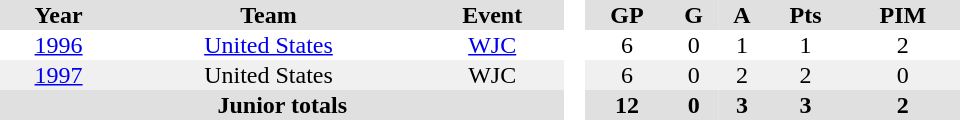<table border="0" cellpadding="1" cellspacing="0" style="text-align:center; width:40em">
<tr ALIGN="center" bgcolor="#e0e0e0">
<th>Year</th>
<th>Team</th>
<th>Event</th>
<th ALIGN="center" rowspan="99" bgcolor="#ffffff"> </th>
<th>GP</th>
<th>G</th>
<th>A</th>
<th>Pts</th>
<th>PIM</th>
</tr>
<tr>
<td><a href='#'>1996</a></td>
<td><a href='#'>United States</a></td>
<td><a href='#'>WJC</a></td>
<td>6</td>
<td>0</td>
<td>1</td>
<td>1</td>
<td>2</td>
</tr>
<tr bgcolor="#f0f0f0">
<td><a href='#'>1997</a></td>
<td>United States</td>
<td>WJC</td>
<td>6</td>
<td>0</td>
<td>2</td>
<td>2</td>
<td>0</td>
</tr>
<tr bgcolor="#e0e0e0">
<th colspan="3">Junior totals</th>
<th>12</th>
<th>0</th>
<th>3</th>
<th>3</th>
<th>2</th>
</tr>
</table>
